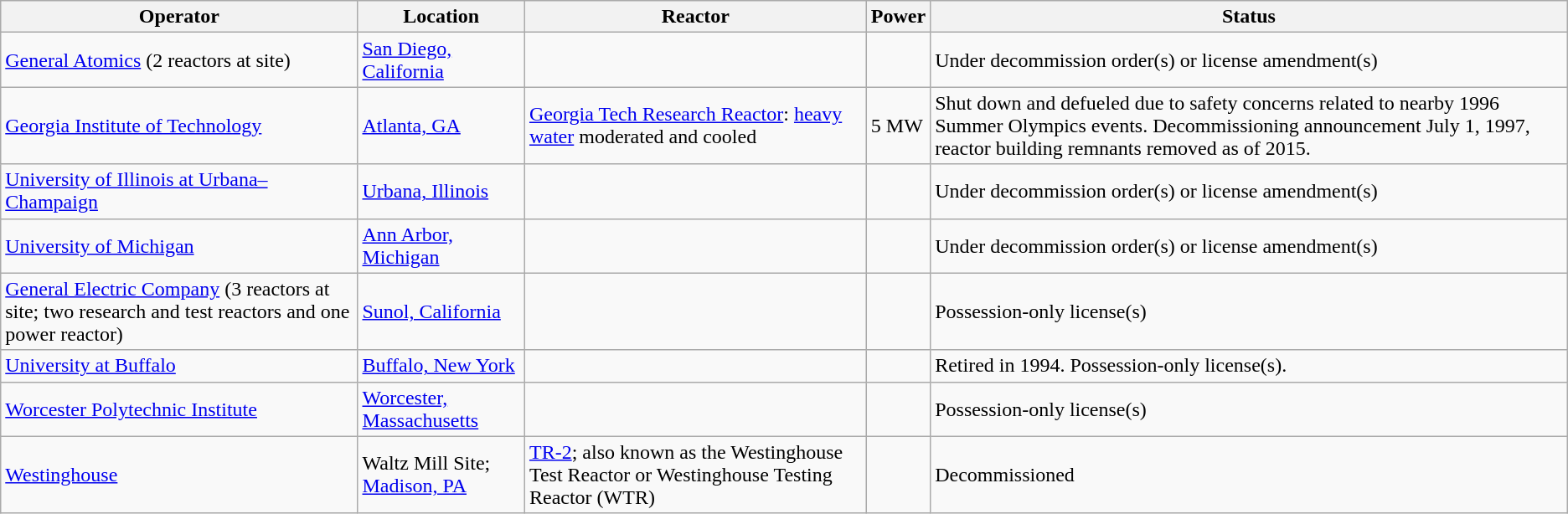<table class="wikitable sortable">
<tr>
<th>Operator</th>
<th>Location</th>
<th>Reactor</th>
<th>Power</th>
<th>Status</th>
</tr>
<tr>
<td><a href='#'>General Atomics</a> (2 reactors at site)</td>
<td><a href='#'>San Diego, California</a></td>
<td></td>
<td></td>
<td>Under decommission order(s) or license amendment(s)</td>
</tr>
<tr>
<td><a href='#'>Georgia Institute of Technology</a></td>
<td><a href='#'>Atlanta, GA</a></td>
<td><a href='#'>Georgia Tech Research Reactor</a>: <a href='#'>heavy water</a> moderated and cooled</td>
<td>5 MW</td>
<td>Shut down and defueled due to safety concerns related to nearby 1996 Summer Olympics events. Decommissioning announcement July 1, 1997, reactor building remnants removed as of 2015.</td>
</tr>
<tr>
<td><a href='#'>University of Illinois at Urbana–Champaign</a></td>
<td><a href='#'>Urbana, Illinois</a></td>
<td></td>
<td></td>
<td>Under decommission order(s) or license amendment(s)</td>
</tr>
<tr>
<td><a href='#'>University of Michigan</a></td>
<td><a href='#'>Ann Arbor, Michigan</a></td>
<td></td>
<td></td>
<td>Under decommission order(s) or license amendment(s)</td>
</tr>
<tr>
<td><a href='#'>General Electric Company</a> (3 reactors at site; two research and test reactors and one power reactor)</td>
<td><a href='#'>Sunol, California</a></td>
<td></td>
<td></td>
<td>Possession-only license(s)</td>
</tr>
<tr>
<td><a href='#'>University at Buffalo</a></td>
<td><a href='#'>Buffalo, New York</a></td>
<td></td>
<td></td>
<td>Retired in 1994. Possession-only license(s).</td>
</tr>
<tr>
<td><a href='#'>Worcester Polytechnic Institute</a></td>
<td><a href='#'>Worcester, Massachusetts</a></td>
<td></td>
<td></td>
<td>Possession-only license(s)</td>
</tr>
<tr>
<td><a href='#'>Westinghouse</a></td>
<td>Waltz Mill Site; <a href='#'>Madison, PA</a></td>
<td><a href='#'>TR-2</a>; also known as the Westinghouse Test Reactor or Westinghouse Testing Reactor (WTR)</td>
<td></td>
<td>Decommissioned</td>
</tr>
</table>
